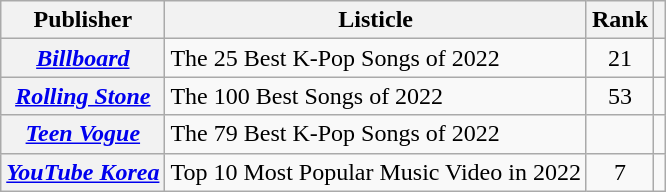<table class="wikitable sortable plainrowheaders" style="text-align:center">
<tr>
<th scope="col">Publisher</th>
<th scope="col">Listicle</th>
<th scope="col">Rank</th>
<th scope="col" class="unsortable"></th>
</tr>
<tr>
<th scope="row"><em><a href='#'>Billboard</a></em></th>
<td align="left">The 25 Best K-Pop Songs of 2022</td>
<td align="center">21</td>
<td style="text-align:center"></td>
</tr>
<tr>
<th scope="row"><em><a href='#'>Rolling Stone</a></em></th>
<td style="text-align:left">The 100 Best Songs of 2022</td>
<td>53</td>
<td></td>
</tr>
<tr>
<th scope="row"><em><a href='#'>Teen Vogue</a></em></th>
<td style="text-align:left">The 79 Best K-Pop Songs of 2022</td>
<td></td>
<td></td>
</tr>
<tr>
<th scope="row"><em><a href='#'>YouTube Korea</a></em></th>
<td style="text-align:left">Top 10 Most Popular Music Video in 2022</td>
<td>7</td>
<td></td>
</tr>
</table>
